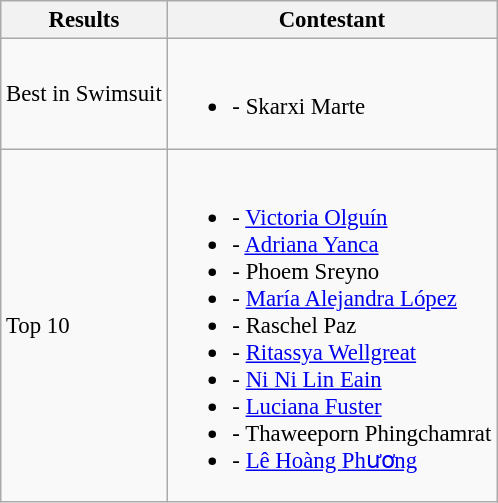<table class="wikitable" style="font-size:95%;">
<tr>
<th>Results</th>
<th>Contestant</th>
</tr>
<tr>
<td>Best in Swimsuit</td>
<td><br><ul><li> - Skarxi Marte</li></ul></td>
</tr>
<tr>
<td rowspan="2">Top 10</td>
<td><br><ul><li> - <a href='#'>Victoria Olguín</a></li><li> - <a href='#'>Adriana Yanca</a></li><li> - Phoem Sreyno</li><li> - <a href='#'>María Alejandra López</a></li><li> - Raschel Paz</li><li> - <a href='#'>Ritassya Wellgreat</a></li><li> - <a href='#'>Ni Ni Lin Eain</a></li><li> - <a href='#'>Luciana Fuster</a></li><li> - Thaweeporn Phingchamrat</li><li> - <a href='#'>Lê Hoàng Phương</a></li></ul></td>
</tr>
</table>
